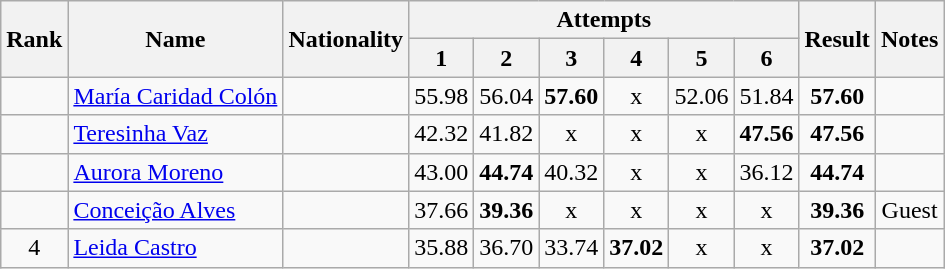<table class="wikitable sortable" style="text-align:center">
<tr>
<th rowspan=2>Rank</th>
<th rowspan=2>Name</th>
<th rowspan=2>Nationality</th>
<th colspan=6>Attempts</th>
<th rowspan=2>Result</th>
<th rowspan=2>Notes</th>
</tr>
<tr>
<th>1</th>
<th>2</th>
<th>3</th>
<th>4</th>
<th>5</th>
<th>6</th>
</tr>
<tr>
<td align=center></td>
<td align=left><a href='#'>María Caridad Colón</a></td>
<td align=left></td>
<td>55.98</td>
<td>56.04</td>
<td><strong>57.60</strong></td>
<td>x</td>
<td>52.06</td>
<td>51.84</td>
<td><strong>57.60</strong></td>
<td></td>
</tr>
<tr>
<td align=center></td>
<td align=left><a href='#'>Teresinha Vaz</a></td>
<td align=left></td>
<td>42.32</td>
<td>41.82</td>
<td>x</td>
<td>x</td>
<td>x</td>
<td><strong>47.56</strong></td>
<td><strong>47.56</strong></td>
<td></td>
</tr>
<tr>
<td align=center></td>
<td align=left><a href='#'>Aurora Moreno</a></td>
<td align=left></td>
<td>43.00</td>
<td><strong>44.74</strong></td>
<td>40.32</td>
<td>x</td>
<td>x</td>
<td>36.12</td>
<td><strong>44.74</strong></td>
<td></td>
</tr>
<tr>
<td align=center></td>
<td align=left><a href='#'>Conceição Alves</a></td>
<td align=left></td>
<td>37.66</td>
<td><strong>39.36</strong></td>
<td>x</td>
<td>x</td>
<td>x</td>
<td>x</td>
<td><strong>39.36</strong></td>
<td>Guest</td>
</tr>
<tr>
<td align=center>4</td>
<td align=left><a href='#'>Leida Castro</a></td>
<td align=left></td>
<td>35.88</td>
<td>36.70</td>
<td>33.74</td>
<td><strong>37.02</strong></td>
<td>x</td>
<td>x</td>
<td><strong>37.02</strong></td>
<td></td>
</tr>
</table>
